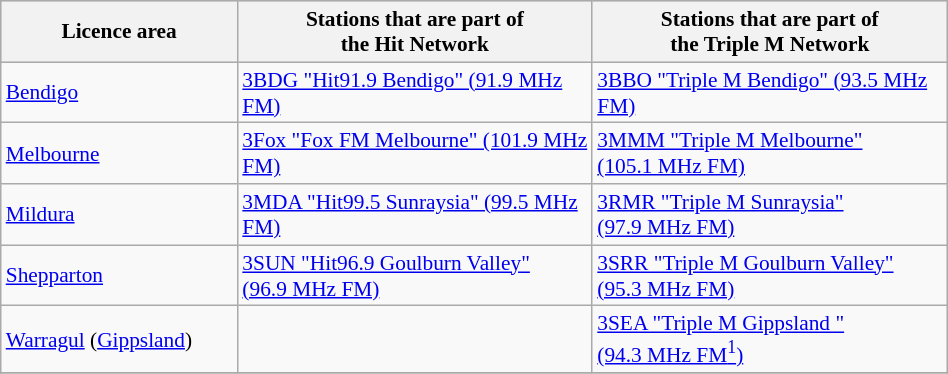<table class="wikitable sortable" style="font-size:89%; width:50%">
<tr bgcolor=lightgrey>
<th width="20%">Licence area</th>
<th width="30%">Stations that are part of<br>the Hit Network</th>
<th width="30%">Stations that are part of<br>the Triple M Network</th>
</tr>
<tr>
<td><a href='#'>Bendigo</a></td>
<td><a href='#'>3BDG "Hit91.9 Bendigo" (91.9 MHz FM)</a></td>
<td><a href='#'>3BBO "Triple M Bendigo" (93.5 MHz FM)</a></td>
</tr>
<tr>
<td><a href='#'>Melbourne</a></td>
<td><a href='#'>3Fox "Fox FM Melbourne" (101.9 MHz FM)</a></td>
<td><a href='#'>3MMM "Triple M Melbourne" (105.1 MHz FM)</a></td>
</tr>
<tr>
<td><a href='#'>Mildura</a></td>
<td><a href='#'>3MDA "Hit99.5 Sunraysia" (99.5 MHz FM)</a></td>
<td><a href='#'>3RMR "Triple M Sunraysia" (97.9 MHz FM)</a></td>
</tr>
<tr>
<td><a href='#'>Shepparton</a></td>
<td><a href='#'>3SUN "Hit96.9 Goulburn Valley" (96.9 MHz FM)</a></td>
<td><a href='#'>3SRR "Triple M Goulburn Valley" (95.3 MHz FM)</a></td>
</tr>
<tr>
<td><a href='#'>Warragul</a> (<a href='#'>Gippsland</a>)</td>
<td></td>
<td><a href='#'>3SEA "Triple M Gippsland " (94.3 MHz FM<sup>1</sup>)</a></td>
</tr>
<tr>
</tr>
</table>
